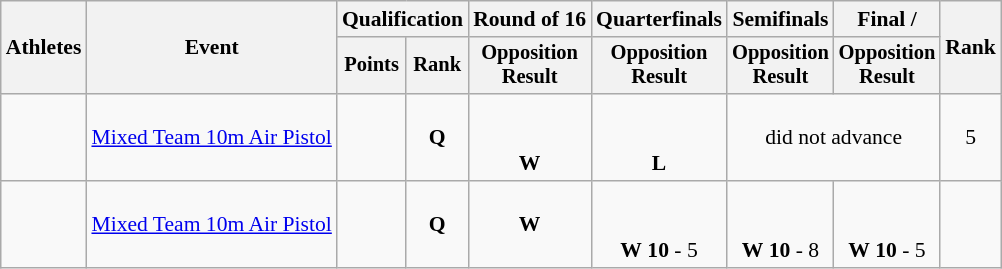<table class="wikitable" style="font-size:90%;">
<tr>
<th rowspan=2>Athletes</th>
<th rowspan=2>Event</th>
<th colspan=2>Qualification</th>
<th>Round of 16</th>
<th>Quarterfinals</th>
<th>Semifinals</th>
<th>Final / </th>
<th rowspan=2>Rank</th>
</tr>
<tr style="font-size:95%">
<th>Points</th>
<th>Rank</th>
<th>Opposition<br>Result</th>
<th>Opposition<br>Result</th>
<th>Opposition<br>Result</th>
<th>Opposition<br>Result</th>
</tr>
<tr align=center>
<td align=left><br></td>
<td align=left><a href='#'>Mixed Team 10m Air Pistol</a></td>
<td></td>
<td><strong>Q</strong></td>
<td><br><br><strong>W</strong></td>
<td><br><br><strong>L</strong></td>
<td colspan=2>did not advance</td>
<td>5</td>
</tr>
<tr align=center>
<td align=left><br></td>
<td align=left><a href='#'>Mixed Team 10m Air Pistol</a></td>
<td></td>
<td><strong>Q</strong></td>
<td><strong>W</strong></td>
<td><br><br><strong>W</strong> <strong>10</strong> - 5</td>
<td><br><br><strong>W</strong> <strong>10</strong> - 8</td>
<td><br> <br><strong>W</strong> <strong>10</strong> - 5</td>
<td></td>
</tr>
</table>
